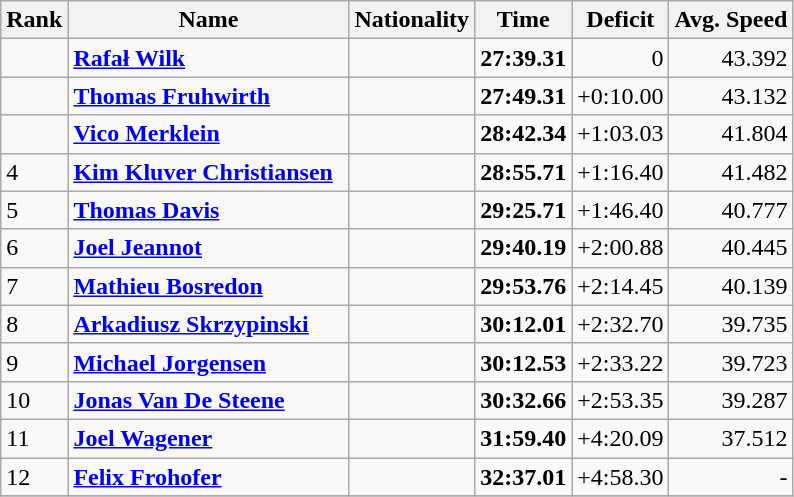<table class="wikitable sortable" style="text-align:left">
<tr>
<th width=20>Rank</th>
<th width=180>Name</th>
<th>Nationality</th>
<th>Time</th>
<th>Deficit</th>
<th>Avg. Speed</th>
</tr>
<tr>
<td></td>
<td><strong><a href='#'>Rafał Wilk</a></strong></td>
<td><strong></strong></td>
<td><strong>27:39.31</strong></td>
<td align=right>0</td>
<td align=right>43.392</td>
</tr>
<tr>
<td></td>
<td><strong><a href='#'>Thomas Fruhwirth</a></strong></td>
<td><strong></strong></td>
<td><strong>27:49.31</strong></td>
<td align=right>+0:10.00</td>
<td align=right>43.132</td>
</tr>
<tr>
<td></td>
<td><strong><a href='#'>Vico Merklein</a></strong></td>
<td><strong></strong></td>
<td><strong>28:42.34</strong></td>
<td align=right>+1:03.03</td>
<td align=right>41.804</td>
</tr>
<tr>
<td>4</td>
<td><strong><a href='#'>Kim Kluver Christiansen</a></strong></td>
<td><strong></strong></td>
<td><strong>28:55.71</strong></td>
<td align=right>+1:16.40</td>
<td align=right>41.482</td>
</tr>
<tr>
<td>5</td>
<td><strong><a href='#'>Thomas Davis</a></strong></td>
<td><strong></strong></td>
<td><strong>29:25.71</strong></td>
<td align=right>+1:46.40</td>
<td align=right>40.777</td>
</tr>
<tr>
<td>6</td>
<td><strong><a href='#'>Joel Jeannot</a></strong></td>
<td><strong></strong></td>
<td><strong>29:40.19</strong></td>
<td align=right>+2:00.88</td>
<td align=right>40.445</td>
</tr>
<tr>
<td>7</td>
<td><strong><a href='#'>Mathieu Bosredon</a></strong></td>
<td><strong></strong></td>
<td><strong>29:53.76</strong></td>
<td align=right>+2:14.45</td>
<td align=right>40.139</td>
</tr>
<tr>
<td>8</td>
<td><strong><a href='#'>Arkadiusz Skrzypinski</a></strong></td>
<td><strong></strong></td>
<td><strong>30:12.01</strong></td>
<td align=right>+2:32.70</td>
<td align=right>39.735</td>
</tr>
<tr>
<td>9</td>
<td><strong><a href='#'>Michael Jorgensen</a></strong></td>
<td><strong></strong></td>
<td><strong>30:12.53</strong></td>
<td align=right>+2:33.22</td>
<td align=right>39.723</td>
</tr>
<tr>
<td>10</td>
<td><strong><a href='#'>Jonas Van De Steene</a></strong></td>
<td><strong></strong></td>
<td><strong>30:32.66</strong></td>
<td align=right>+2:53.35</td>
<td align=right>39.287</td>
</tr>
<tr>
<td>11</td>
<td><strong><a href='#'>Joel Wagener</a></strong></td>
<td><strong></strong></td>
<td><strong>31:59.40</strong></td>
<td align=right>+4:20.09</td>
<td align=right>37.512</td>
</tr>
<tr>
<td>12</td>
<td><strong><a href='#'>Felix Frohofer</a></strong></td>
<td><strong></strong></td>
<td><strong>32:37.01</strong></td>
<td align=right>+4:58.30</td>
<td align=right>-</td>
</tr>
<tr>
</tr>
</table>
